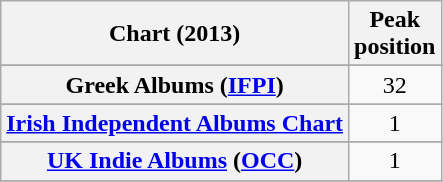<table class="wikitable sortable plainrowheaders" style="text-align:center">
<tr>
<th scope="col">Chart (2013)</th>
<th scope="col">Peak<br>position</th>
</tr>
<tr>
</tr>
<tr>
</tr>
<tr>
</tr>
<tr>
</tr>
<tr>
</tr>
<tr>
</tr>
<tr>
</tr>
<tr>
</tr>
<tr>
</tr>
<tr>
</tr>
<tr>
<th scope="row">Greek Albums (<a href='#'>IFPI</a>)</th>
<td>32</td>
</tr>
<tr>
</tr>
<tr>
<th scope="row"><a href='#'>Irish Independent Albums Chart</a></th>
<td>1</td>
</tr>
<tr>
</tr>
<tr>
</tr>
<tr>
</tr>
<tr>
</tr>
<tr>
</tr>
<tr>
</tr>
<tr>
</tr>
<tr>
</tr>
<tr>
</tr>
<tr>
<th scope="row"><a href='#'>UK Indie Albums</a> (<a href='#'>OCC</a>)</th>
<td>1</td>
</tr>
<tr>
</tr>
<tr>
</tr>
<tr>
</tr>
</table>
